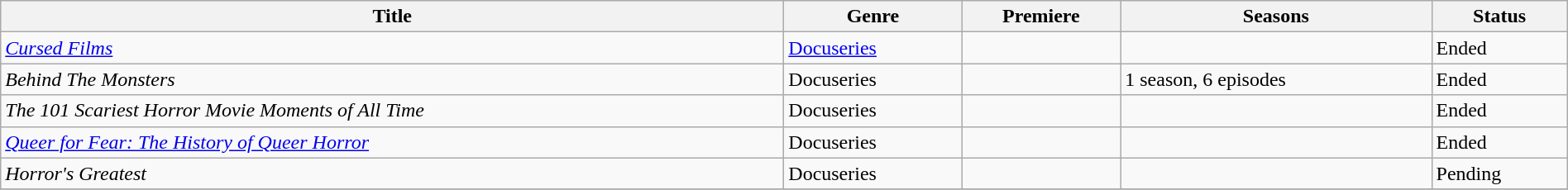<table class="wikitable sortable" style="width:100%;">
<tr>
<th>Title</th>
<th>Genre</th>
<th>Premiere</th>
<th>Seasons</th>
<th>Status</th>
</tr>
<tr>
<td><em><a href='#'>Cursed Films</a></em></td>
<td><a href='#'>Docuseries</a></td>
<td></td>
<td></td>
<td>Ended</td>
</tr>
<tr>
<td><em>Behind The Monsters</em></td>
<td>Docuseries</td>
<td></td>
<td>1 season, 6 episodes</td>
<td>Ended</td>
</tr>
<tr>
<td><em>The 101 Scariest Horror Movie Moments of All Time</em></td>
<td>Docuseries</td>
<td></td>
<td></td>
<td>Ended</td>
</tr>
<tr>
<td><em><a href='#'>Queer for Fear: The History of Queer Horror</a></em></td>
<td>Docuseries</td>
<td></td>
<td></td>
<td>Ended</td>
</tr>
<tr>
<td><em>Horror's Greatest</em></td>
<td>Docuseries</td>
<td></td>
<td></td>
<td>Pending</td>
</tr>
<tr>
</tr>
</table>
